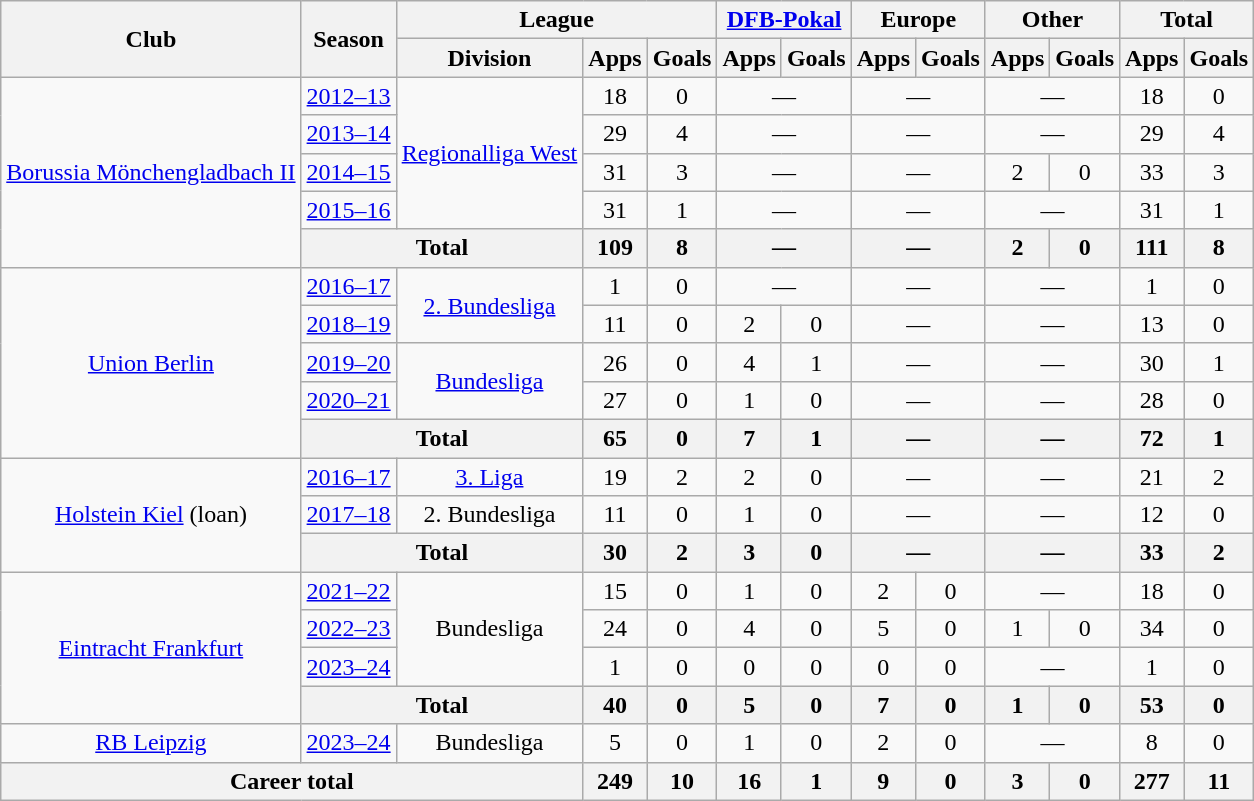<table class="wikitable" style="text-align: center;">
<tr>
<th rowspan="2">Club</th>
<th rowspan="2">Season</th>
<th colspan="3">League</th>
<th colspan="2"><a href='#'>DFB-Pokal</a></th>
<th colspan="2">Europe</th>
<th colspan="2">Other</th>
<th colspan="2">Total</th>
</tr>
<tr>
<th>Division</th>
<th>Apps</th>
<th>Goals</th>
<th>Apps</th>
<th>Goals</th>
<th>Apps</th>
<th>Goals</th>
<th>Apps</th>
<th>Goals</th>
<th>Apps</th>
<th>Goals</th>
</tr>
<tr>
<td rowspan="5"><a href='#'>Borussia Mönchengladbach II</a></td>
<td><a href='#'>2012–13</a></td>
<td rowspan="4"><a href='#'>Regionalliga West</a></td>
<td>18</td>
<td>0</td>
<td colspan="2">—</td>
<td colspan="2">—</td>
<td colspan="2">—</td>
<td>18</td>
<td>0</td>
</tr>
<tr>
<td><a href='#'>2013–14</a></td>
<td>29</td>
<td>4</td>
<td colspan="2">—</td>
<td colspan="2">—</td>
<td colspan="2">—</td>
<td>29</td>
<td>4</td>
</tr>
<tr>
<td><a href='#'>2014–15</a></td>
<td>31</td>
<td>3</td>
<td colspan="2">—</td>
<td colspan="2">—</td>
<td>2</td>
<td>0</td>
<td>33</td>
<td>3</td>
</tr>
<tr>
<td><a href='#'>2015–16</a></td>
<td>31</td>
<td>1</td>
<td colspan="2">—</td>
<td colspan="2">—</td>
<td colspan="2">—</td>
<td>31</td>
<td>1</td>
</tr>
<tr>
<th colspan="2">Total</th>
<th>109</th>
<th>8</th>
<th colspan="2">—</th>
<th colspan="2">—</th>
<th>2</th>
<th>0</th>
<th>111</th>
<th>8</th>
</tr>
<tr>
<td rowspan="5"><a href='#'>Union Berlin</a></td>
<td><a href='#'>2016–17</a></td>
<td rowspan="2"><a href='#'>2. Bundesliga</a></td>
<td>1</td>
<td>0</td>
<td colspan="2">—</td>
<td colspan="2">—</td>
<td colspan="2">—</td>
<td>1</td>
<td>0</td>
</tr>
<tr>
<td><a href='#'>2018–19</a></td>
<td>11</td>
<td>0</td>
<td>2</td>
<td>0</td>
<td colspan="2">—</td>
<td colspan="2">—</td>
<td>13</td>
<td>0</td>
</tr>
<tr>
<td><a href='#'>2019–20</a></td>
<td rowspan="2"><a href='#'>Bundesliga</a></td>
<td>26</td>
<td>0</td>
<td>4</td>
<td>1</td>
<td colspan="2">—</td>
<td colspan="2">—</td>
<td>30</td>
<td>1</td>
</tr>
<tr>
<td><a href='#'>2020–21</a></td>
<td>27</td>
<td>0</td>
<td>1</td>
<td>0</td>
<td colspan="2">—</td>
<td colspan="2">—</td>
<td>28</td>
<td>0</td>
</tr>
<tr>
<th colspan="2">Total</th>
<th>65</th>
<th>0</th>
<th>7</th>
<th>1</th>
<th colspan="2">—</th>
<th colspan="2">—</th>
<th>72</th>
<th>1</th>
</tr>
<tr>
<td rowspan="3"><a href='#'>Holstein Kiel</a> (loan)</td>
<td><a href='#'>2016–17</a></td>
<td><a href='#'>3. Liga</a></td>
<td>19</td>
<td>2</td>
<td>2</td>
<td>0</td>
<td colspan="2">—</td>
<td colspan="2">—</td>
<td>21</td>
<td>2</td>
</tr>
<tr>
<td><a href='#'>2017–18</a></td>
<td>2. Bundesliga</td>
<td>11</td>
<td>0</td>
<td>1</td>
<td>0</td>
<td colspan="2">—</td>
<td colspan="2">—</td>
<td>12</td>
<td>0</td>
</tr>
<tr>
<th colspan="2">Total</th>
<th>30</th>
<th>2</th>
<th>3</th>
<th>0</th>
<th colspan="2">—</th>
<th colspan="2">—</th>
<th>33</th>
<th>2</th>
</tr>
<tr>
<td rowspan="4"><a href='#'>Eintracht Frankfurt</a></td>
<td><a href='#'>2021–22</a></td>
<td rowspan="3">Bundesliga</td>
<td>15</td>
<td>0</td>
<td>1</td>
<td>0</td>
<td>2</td>
<td>0</td>
<td colspan="2">—</td>
<td>18</td>
<td>0</td>
</tr>
<tr>
<td><a href='#'>2022–23</a></td>
<td>24</td>
<td>0</td>
<td>4</td>
<td>0</td>
<td>5</td>
<td>0</td>
<td>1</td>
<td>0</td>
<td>34</td>
<td>0</td>
</tr>
<tr>
<td><a href='#'>2023–24</a></td>
<td>1</td>
<td>0</td>
<td>0</td>
<td>0</td>
<td>0</td>
<td>0</td>
<td colspan="2">—</td>
<td>1</td>
<td>0</td>
</tr>
<tr>
<th colspan="2">Total</th>
<th>40</th>
<th>0</th>
<th>5</th>
<th>0</th>
<th>7</th>
<th>0</th>
<th>1</th>
<th>0</th>
<th>53</th>
<th>0</th>
</tr>
<tr>
<td><a href='#'>RB Leipzig</a></td>
<td><a href='#'>2023–24</a></td>
<td>Bundesliga</td>
<td>5</td>
<td>0</td>
<td>1</td>
<td>0</td>
<td>2</td>
<td>0</td>
<td colspan="2">—</td>
<td>8</td>
<td>0</td>
</tr>
<tr>
<th colspan="3">Career total</th>
<th>249</th>
<th>10</th>
<th>16</th>
<th>1</th>
<th>9</th>
<th>0</th>
<th>3</th>
<th>0</th>
<th>277</th>
<th>11</th>
</tr>
</table>
